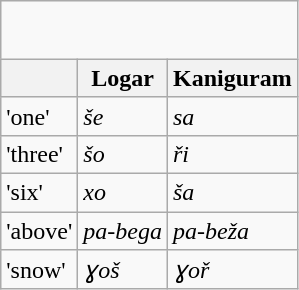<table class="wikitable">
<tr style="vertical-align: center; font-size: small; height: 3em">
</tr>
<tr>
<th></th>
<th>Logar</th>
<th>Kaniguram</th>
</tr>
<tr>
<td>'one'</td>
<td><em>še</em></td>
<td><em>sa</em></td>
</tr>
<tr>
<td>'three'</td>
<td><em>šo</em></td>
<td><em>ři</em></td>
</tr>
<tr>
<td>'six'</td>
<td><em>xo</em></td>
<td><em>ša</em></td>
</tr>
<tr>
<td>'above'</td>
<td><em>pa-bega</em></td>
<td><em>pa-beža</em></td>
</tr>
<tr>
<td>'snow'</td>
<td><em>ɣoš</em></td>
<td><em>ɣoř </em></td>
</tr>
</table>
